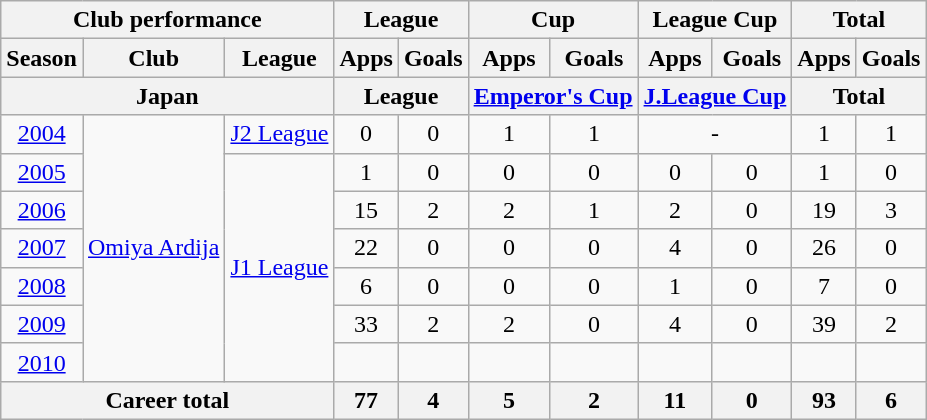<table class="wikitable" style="text-align:center">
<tr>
<th colspan=3>Club performance</th>
<th colspan=2>League</th>
<th colspan=2>Cup</th>
<th colspan=2>League Cup</th>
<th colspan=2>Total</th>
</tr>
<tr>
<th>Season</th>
<th>Club</th>
<th>League</th>
<th>Apps</th>
<th>Goals</th>
<th>Apps</th>
<th>Goals</th>
<th>Apps</th>
<th>Goals</th>
<th>Apps</th>
<th>Goals</th>
</tr>
<tr>
<th colspan=3>Japan</th>
<th colspan=2>League</th>
<th colspan=2><a href='#'>Emperor's Cup</a></th>
<th colspan=2><a href='#'>J.League Cup</a></th>
<th colspan=2>Total</th>
</tr>
<tr>
<td><a href='#'>2004</a></td>
<td rowspan="7"><a href='#'>Omiya Ardija</a></td>
<td><a href='#'>J2 League</a></td>
<td>0</td>
<td>0</td>
<td>1</td>
<td>1</td>
<td colspan="2">-</td>
<td>1</td>
<td>1</td>
</tr>
<tr>
<td><a href='#'>2005</a></td>
<td rowspan="6"><a href='#'>J1 League</a></td>
<td>1</td>
<td>0</td>
<td>0</td>
<td>0</td>
<td>0</td>
<td>0</td>
<td>1</td>
<td>0</td>
</tr>
<tr>
<td><a href='#'>2006</a></td>
<td>15</td>
<td>2</td>
<td>2</td>
<td>1</td>
<td>2</td>
<td>0</td>
<td>19</td>
<td>3</td>
</tr>
<tr>
<td><a href='#'>2007</a></td>
<td>22</td>
<td>0</td>
<td>0</td>
<td>0</td>
<td>4</td>
<td>0</td>
<td>26</td>
<td>0</td>
</tr>
<tr>
<td><a href='#'>2008</a></td>
<td>6</td>
<td>0</td>
<td>0</td>
<td>0</td>
<td>1</td>
<td>0</td>
<td>7</td>
<td>0</td>
</tr>
<tr>
<td><a href='#'>2009</a></td>
<td>33</td>
<td>2</td>
<td>2</td>
<td>0</td>
<td>4</td>
<td>0</td>
<td>39</td>
<td>2</td>
</tr>
<tr>
<td><a href='#'>2010</a></td>
<td></td>
<td></td>
<td></td>
<td></td>
<td></td>
<td></td>
<td></td>
<td></td>
</tr>
<tr>
<th colspan=3>Career total</th>
<th>77</th>
<th>4</th>
<th>5</th>
<th>2</th>
<th>11</th>
<th>0</th>
<th>93</th>
<th>6</th>
</tr>
</table>
